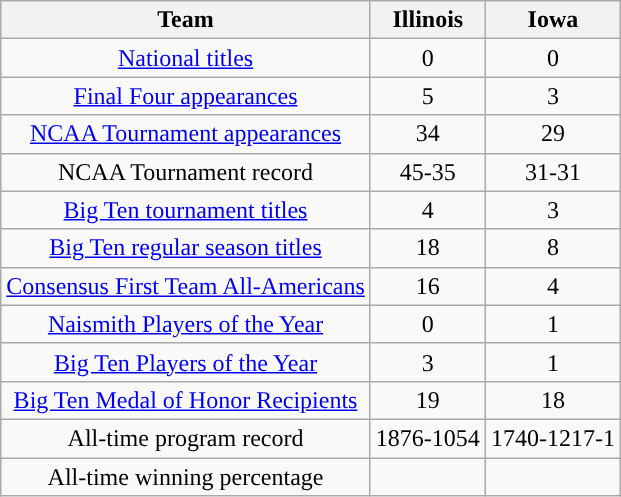<table class="wikitable" style="text-align:center;">
<tr>
<th>Team</th>
<th>Illinois</th>
<th>Iowa</th>
</tr>
<tr>
<td><a href='#'>National titles</a></td>
<td style=>0</td>
<td>0</td>
</tr>
<tr>
<td><a href='#'>Final Four appearances</a></td>
<td style=>5</td>
<td>3</td>
</tr>
<tr>
<td><a href='#'>NCAA Tournament appearances</a></td>
<td style=>34</td>
<td>29</td>
</tr>
<tr>
<td>NCAA Tournament record</td>
<td style=>45-35</td>
<td>31-31</td>
</tr>
<tr>
<td><a href='#'>Big Ten tournament titles</a></td>
<td style=>4</td>
<td>3</td>
</tr>
<tr>
<td><a href='#'>Big Ten regular season titles</a></td>
<td style=>18</td>
<td>8</td>
</tr>
<tr>
<td><a href='#'>Consensus First Team All-Americans</a></td>
<td style=>16</td>
<td>4</td>
</tr>
<tr>
<td><a href='#'>Naismith Players of the Year</a></td>
<td style=>0</td>
<td>1</td>
</tr>
<tr>
<td><a href='#'>Big Ten Players of the Year</a></td>
<td style=>3</td>
<td>1</td>
</tr>
<tr>
<td><a href='#'>Big Ten Medal of Honor Recipients</a></td>
<td style=>19</td>
<td>18</td>
</tr>
<tr>
<td>All-time program record</td>
<td style=>1876-1054</td>
<td>1740-1217-1</td>
</tr>
<tr>
<td>All-time winning percentage</td>
<td></td>
<td></td>
</tr>
</table>
